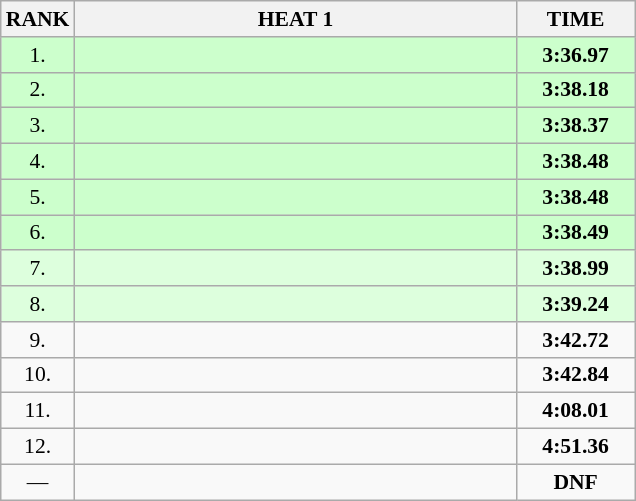<table class="wikitable" style="border-collapse: collapse; font-size: 90%;">
<tr>
<th>RANK</th>
<th style="width: 20em">HEAT 1</th>
<th style="width: 5em">TIME</th>
</tr>
<tr style="background:#ccffcc;">
<td align="center">1.</td>
<td></td>
<td align="center"><strong>3:36.97</strong></td>
</tr>
<tr style="background:#ccffcc;">
<td align="center">2.</td>
<td></td>
<td align="center"><strong>3:38.18</strong></td>
</tr>
<tr style="background:#ccffcc;">
<td align="center">3.</td>
<td></td>
<td align="center"><strong>3:38.37</strong></td>
</tr>
<tr style="background:#ccffcc;">
<td align="center">4.</td>
<td></td>
<td align="center"><strong>3:38.48</strong></td>
</tr>
<tr style="background:#ccffcc;">
<td align="center">5.</td>
<td></td>
<td align="center"><strong>3:38.48</strong></td>
</tr>
<tr style="background:#ccffcc;">
<td align="center">6.</td>
<td></td>
<td align="center"><strong>3:38.49</strong></td>
</tr>
<tr style="background:#ddffdd;">
<td align="center">7.</td>
<td></td>
<td align="center"><strong>3:38.99</strong></td>
</tr>
<tr style="background:#ddffdd;">
<td align="center">8.</td>
<td></td>
<td align="center"><strong>3:39.24</strong></td>
</tr>
<tr>
<td align="center">9.</td>
<td></td>
<td align="center"><strong>3:42.72</strong></td>
</tr>
<tr>
<td align="center">10.</td>
<td></td>
<td align="center"><strong>3:42.84</strong></td>
</tr>
<tr>
<td align="center">11.</td>
<td></td>
<td align="center"><strong>4:08.01</strong></td>
</tr>
<tr>
<td align="center">12.</td>
<td></td>
<td align="center"><strong>4:51.36</strong></td>
</tr>
<tr>
<td align="center">—</td>
<td></td>
<td align="center"><strong>DNF</strong></td>
</tr>
</table>
